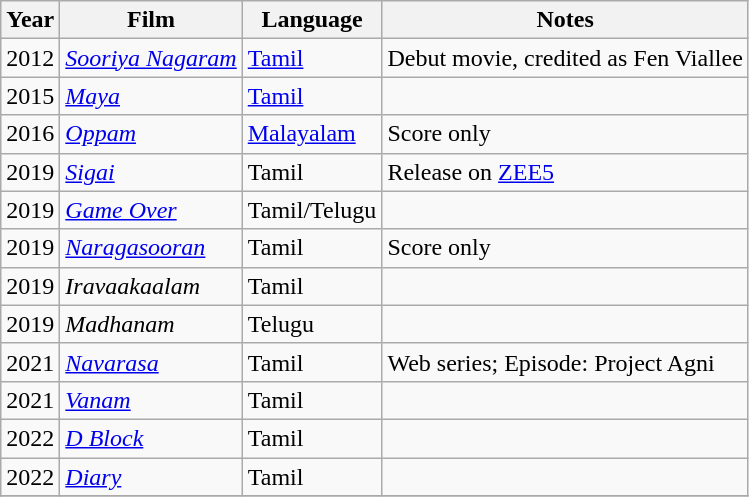<table class="wikitable sortable">
<tr>
<th>Year</th>
<th>Film</th>
<th>Language</th>
<th>Notes</th>
</tr>
<tr>
<td>2012</td>
<td><em><a href='#'>Sooriya Nagaram</a></em></td>
<td><a href='#'>Tamil</a></td>
<td>Debut movie, credited as Fen Viallee</td>
</tr>
<tr>
<td>2015</td>
<td><em><a href='#'>Maya</a></em></td>
<td><a href='#'>Tamil</a></td>
<td></td>
</tr>
<tr>
<td>2016</td>
<td><em><a href='#'>Oppam</a></em></td>
<td><a href='#'>Malayalam</a></td>
<td>Score only</td>
</tr>
<tr>
<td>2019</td>
<td><em><a href='#'>Sigai</a></em></td>
<td>Tamil</td>
<td>Release on <a href='#'>ZEE5</a></td>
</tr>
<tr>
<td>2019</td>
<td><em><a href='#'>Game Over</a></em></td>
<td>Tamil/Telugu</td>
<td></td>
</tr>
<tr>
<td>2019</td>
<td><em><a href='#'>Naragasooran</a></em></td>
<td>Tamil</td>
<td>Score only</td>
</tr>
<tr>
<td>2019</td>
<td><em>Iravaakaalam</em></td>
<td>Tamil</td>
<td></td>
</tr>
<tr>
<td>2019</td>
<td><em>Madhanam</em></td>
<td>Telugu</td>
<td></td>
</tr>
<tr>
<td>2021</td>
<td><em><a href='#'>Navarasa</a></em></td>
<td>Tamil</td>
<td>Web series; Episode: Project Agni</td>
</tr>
<tr>
<td>2021</td>
<td><em><a href='#'>Vanam</a></em></td>
<td>Tamil</td>
<td></td>
</tr>
<tr>
<td>2022</td>
<td><em><a href='#'>D Block</a></em></td>
<td>Tamil</td>
<td></td>
</tr>
<tr>
<td>2022</td>
<td><em><a href='#'>Diary</a></em></td>
<td>Tamil</td>
<td></td>
</tr>
<tr>
</tr>
</table>
